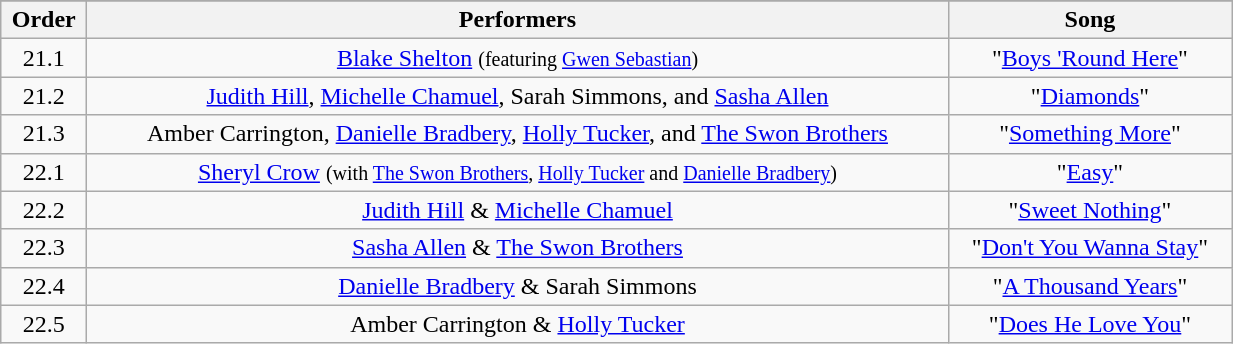<table class="wikitable" style="text-align:center; width:65%;">
<tr>
</tr>
<tr>
<th>Order</th>
<th>Performers</th>
<th>Song</th>
</tr>
<tr>
<td>21.1</td>
<td><a href='#'>Blake Shelton</a> <small>(featuring <a href='#'>Gwen Sebastian</a>)</small></td>
<td>"<a href='#'>Boys 'Round Here</a>"</td>
</tr>
<tr>
<td>21.2</td>
<td><a href='#'>Judith Hill</a>, <a href='#'>Michelle Chamuel</a>, Sarah Simmons, and <a href='#'>Sasha Allen</a><br></td>
<td>"<a href='#'>Diamonds</a>"</td>
</tr>
<tr>
<td>21.3</td>
<td>Amber Carrington, <a href='#'>Danielle Bradbery</a>, <a href='#'>Holly Tucker</a>, and <a href='#'>The Swon Brothers</a><br></td>
<td>"<a href='#'>Something More</a>"</td>
</tr>
<tr>
<td>22.1</td>
<td><a href='#'>Sheryl Crow</a> <small>(with <a href='#'>The Swon Brothers</a>, <a href='#'>Holly Tucker</a> and <a href='#'>Danielle Bradbery</a>)</small></td>
<td>"<a href='#'>Easy</a>"</td>
</tr>
<tr>
<td>22.2</td>
<td><a href='#'>Judith Hill</a> & <a href='#'>Michelle Chamuel</a></td>
<td>"<a href='#'>Sweet Nothing</a>"</td>
</tr>
<tr>
<td>22.3</td>
<td><a href='#'>Sasha Allen</a> & <a href='#'>The Swon Brothers</a></td>
<td>"<a href='#'>Don't You Wanna Stay</a>"</td>
</tr>
<tr>
<td>22.4</td>
<td><a href='#'>Danielle Bradbery</a> & Sarah Simmons</td>
<td>"<a href='#'>A Thousand Years</a>"</td>
</tr>
<tr>
<td>22.5</td>
<td>Amber Carrington & <a href='#'>Holly Tucker</a></td>
<td>"<a href='#'>Does He Love You</a>"</td>
</tr>
</table>
